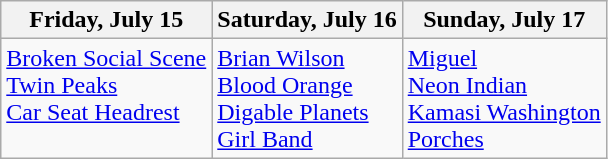<table class="wikitable">
<tr>
<th>Friday, July 15</th>
<th>Saturday, July 16</th>
<th>Sunday, July 17</th>
</tr>
<tr valign="top">
<td><a href='#'>Broken Social Scene</a><br><a href='#'>Twin Peaks</a><br><a href='#'>Car Seat Headrest</a></td>
<td><a href='#'>Brian Wilson</a><br><a href='#'>Blood Orange</a><br><a href='#'>Digable Planets</a><br><a href='#'>Girl Band</a></td>
<td><a href='#'>Miguel</a><br><a href='#'>Neon Indian</a><br><a href='#'>Kamasi Washington</a><br><a href='#'>Porches</a></td>
</tr>
</table>
